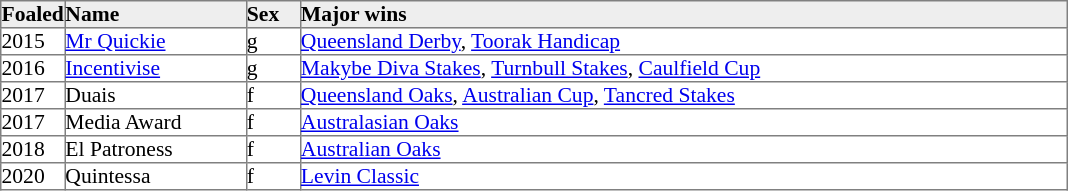<table border="1" cellpadding="0" style="border-collapse: collapse; font-size:90%">
<tr bgcolor="#eeeeee">
<td width="35px"><strong>Foaled</strong></td>
<td width="120px"><strong>Name</strong></td>
<td width="35px"><strong>Sex</strong></td>
<td width="510px"><strong>Major wins</strong></td>
</tr>
<tr>
<td>2015</td>
<td><a href='#'>Mr Quickie</a></td>
<td>g</td>
<td><a href='#'>Queensland Derby</a>, <a href='#'>Toorak Handicap</a></td>
</tr>
<tr>
<td>2016</td>
<td><a href='#'>Incentivise</a></td>
<td>g</td>
<td><a href='#'>Makybe Diva Stakes</a>, <a href='#'>Turnbull Stakes</a>, <a href='#'>Caulfield Cup</a></td>
</tr>
<tr>
<td>2017</td>
<td>Duais</td>
<td>f</td>
<td><a href='#'>Queensland Oaks</a>, <a href='#'>Australian Cup</a>, <a href='#'>Tancred Stakes</a></td>
</tr>
<tr>
<td>2017</td>
<td>Media Award</td>
<td>f</td>
<td><a href='#'>Australasian Oaks</a></td>
</tr>
<tr>
<td>2018</td>
<td>El Patroness</td>
<td>f</td>
<td><a href='#'>Australian Oaks</a></td>
</tr>
<tr>
<td>2020</td>
<td>Quintessa</td>
<td>f</td>
<td><a href='#'>Levin Classic</a></td>
</tr>
</table>
